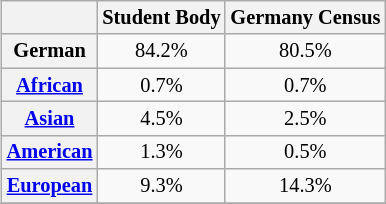<table style="text-align:center; float:right; font-size:85%; margin-left:2em; margin:10px;"  class="wikitable">
<tr>
<th></th>
<th>Student Body</th>
<th>Germany Census</th>
</tr>
<tr>
<th>German</th>
<td>84.2%</td>
<td>80.5%</td>
</tr>
<tr>
<th><a href='#'>African</a></th>
<td>0.7%</td>
<td>0.7%</td>
</tr>
<tr>
<th><a href='#'>Asian</a></th>
<td>4.5%</td>
<td>2.5%</td>
</tr>
<tr>
<th><a href='#'>American</a></th>
<td>1.3%</td>
<td>0.5%</td>
</tr>
<tr>
<th><a href='#'>European</a></th>
<td>9.3%</td>
<td>14.3%</td>
</tr>
<tr>
</tr>
</table>
